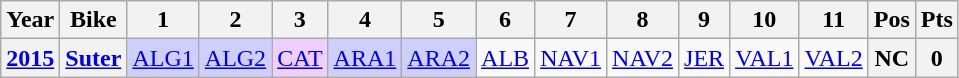<table class="wikitable" style="text-align:center">
<tr>
<th>Year</th>
<th>Bike</th>
<th>1</th>
<th>2</th>
<th>3</th>
<th>4</th>
<th>5</th>
<th>6</th>
<th>7</th>
<th>8</th>
<th>9</th>
<th>10</th>
<th>11</th>
<th>Pos</th>
<th>Pts</th>
</tr>
<tr>
<th><a href='#'>2015</a></th>
<th><a href='#'>Suter</a></th>
<td style="background:#CFCFFF;"><a href='#'>ALG1</a><br></td>
<td style="background:#CFCFFF;"><a href='#'>ALG2</a><br></td>
<td style="background:#EFCFFF;"><a href='#'>CAT</a><br></td>
<td style="background:#CFCFFF;"><a href='#'>ARA1</a><br></td>
<td style="background:#CFCFFF;"><a href='#'>ARA2</a><br></td>
<td style="background:#;"><a href='#'>ALB</a><br></td>
<td style="background:#;"><a href='#'>NAV1</a><br></td>
<td style="background:#;"><a href='#'>NAV2</a><br></td>
<td style="background:#;"><a href='#'>JER</a><br></td>
<td style="background:#;"><a href='#'>VAL1</a><br></td>
<td style="background:#;"><a href='#'>VAL2</a><br></td>
<th>NC</th>
<th>0</th>
</tr>
</table>
